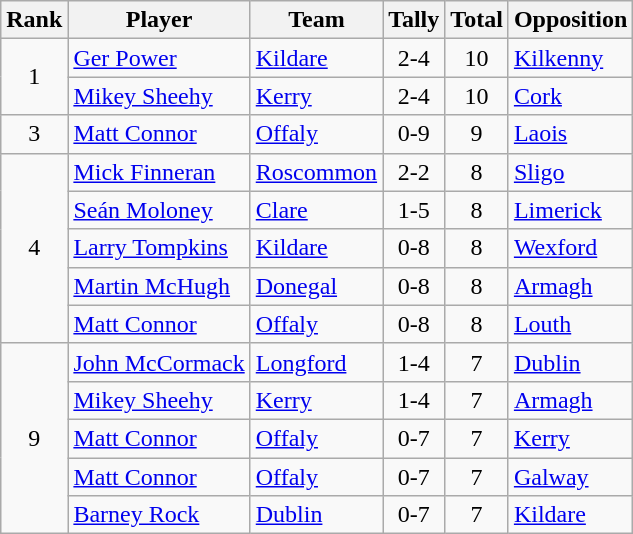<table class="wikitable">
<tr>
<th>Rank</th>
<th>Player</th>
<th>Team</th>
<th>Tally</th>
<th>Total</th>
<th>Opposition</th>
</tr>
<tr>
<td rowspan=2 align=center>1</td>
<td><a href='#'>Ger Power</a></td>
<td><a href='#'>Kildare</a></td>
<td align=center>2-4</td>
<td align=center>10</td>
<td><a href='#'>Kilkenny</a></td>
</tr>
<tr>
<td><a href='#'>Mikey Sheehy</a></td>
<td><a href='#'>Kerry</a></td>
<td align=center>2-4</td>
<td align=center>10</td>
<td><a href='#'>Cork</a></td>
</tr>
<tr>
<td rowspan=1 align=center>3</td>
<td><a href='#'>Matt Connor</a></td>
<td><a href='#'>Offaly</a></td>
<td align=center>0-9</td>
<td align=center>9</td>
<td><a href='#'>Laois</a></td>
</tr>
<tr>
<td rowspan=5 align=center>4</td>
<td><a href='#'>Mick Finneran</a></td>
<td><a href='#'>Roscommon</a></td>
<td align=center>2-2</td>
<td align=center>8</td>
<td><a href='#'>Sligo</a></td>
</tr>
<tr>
<td><a href='#'>Seán Moloney</a></td>
<td><a href='#'>Clare</a></td>
<td align=center>1-5</td>
<td align=center>8</td>
<td><a href='#'>Limerick</a></td>
</tr>
<tr>
<td><a href='#'>Larry Tompkins</a></td>
<td><a href='#'>Kildare</a></td>
<td align=center>0-8</td>
<td align=center>8</td>
<td><a href='#'>Wexford</a></td>
</tr>
<tr>
<td><a href='#'>Martin McHugh</a></td>
<td><a href='#'>Donegal</a></td>
<td align=center>0-8</td>
<td align=center>8</td>
<td><a href='#'>Armagh</a></td>
</tr>
<tr>
<td><a href='#'>Matt Connor</a></td>
<td><a href='#'>Offaly</a></td>
<td align=center>0-8</td>
<td align=center>8</td>
<td><a href='#'>Louth</a></td>
</tr>
<tr>
<td rowspan=5 align=center>9</td>
<td><a href='#'>John McCormack</a></td>
<td><a href='#'>Longford</a></td>
<td align=center>1-4</td>
<td align=center>7</td>
<td><a href='#'>Dublin</a></td>
</tr>
<tr>
<td><a href='#'>Mikey Sheehy</a></td>
<td><a href='#'>Kerry</a></td>
<td align=center>1-4</td>
<td align=center>7</td>
<td><a href='#'>Armagh</a></td>
</tr>
<tr>
<td><a href='#'>Matt Connor</a></td>
<td><a href='#'>Offaly</a></td>
<td align=center>0-7</td>
<td align=center>7</td>
<td><a href='#'>Kerry</a></td>
</tr>
<tr>
<td><a href='#'>Matt Connor</a></td>
<td><a href='#'>Offaly</a></td>
<td align=center>0-7</td>
<td align=center>7</td>
<td><a href='#'>Galway</a></td>
</tr>
<tr>
<td><a href='#'>Barney Rock</a></td>
<td><a href='#'>Dublin</a></td>
<td align=center>0-7</td>
<td align=center>7</td>
<td><a href='#'>Kildare</a></td>
</tr>
</table>
